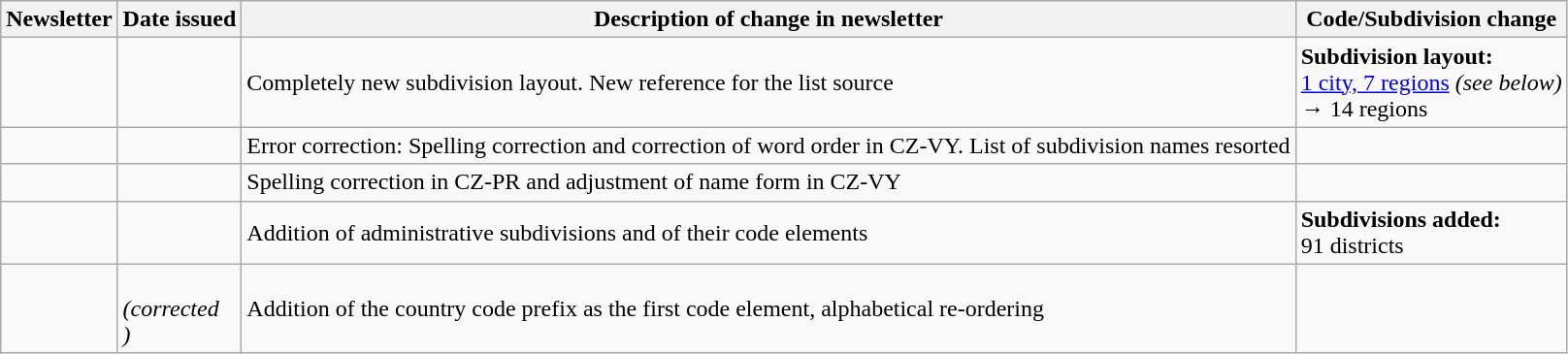<table class="wikitable">
<tr>
<th>Newsletter</th>
<th>Date issued</th>
<th>Description of change in newsletter</th>
<th>Code/Subdivision change</th>
</tr>
<tr>
<td id="I-2"></td>
<td></td>
<td>Completely new subdivision layout. New reference for the list source</td>
<td style=white-space:nowrap><strong>Subdivision layout:</strong><br> <a href='#'>1 city, 7 regions</a> <em>(see below)</em><br> → 14 regions</td>
</tr>
<tr>
<td id="I-3"></td>
<td></td>
<td>Error correction: Spelling correction and correction of word order in CZ-VY. List of subdivision names resorted</td>
<td></td>
</tr>
<tr>
<td id="I-5"></td>
<td></td>
<td>Spelling correction in CZ-PR and adjustment of name form in CZ-VY</td>
<td></td>
</tr>
<tr>
<td id="I-9"></td>
<td></td>
<td>Addition of administrative subdivisions and of their code elements</td>
<td style=white-space:nowrap><strong>Subdivisions added:</strong><br> 91 districts</td>
</tr>
<tr>
<td id="II-1"></td>
<td><br> <em>(corrected<br> )</em></td>
<td>Addition of the country code prefix as the first code element, alphabetical re-ordering</td>
<td></td>
</tr>
</table>
